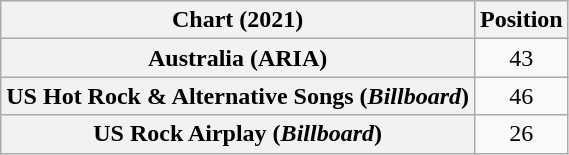<table class="wikitable sortable plainrowheaders" style="text-align:center">
<tr>
<th scope="col">Chart (2021)</th>
<th scope="col">Position</th>
</tr>
<tr>
<th scope="row">Australia (ARIA)</th>
<td>43</td>
</tr>
<tr>
<th scope="row">US Hot Rock & Alternative Songs (<em>Billboard</em>)</th>
<td>46</td>
</tr>
<tr>
<th scope="row">US Rock Airplay (<em>Billboard</em>)</th>
<td>26</td>
</tr>
</table>
